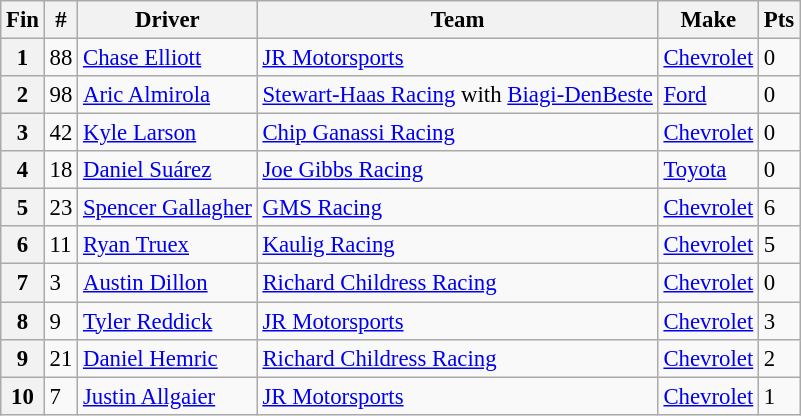<table class="wikitable" style="font-size:95%">
<tr>
<th>Fin</th>
<th>#</th>
<th>Driver</th>
<th>Team</th>
<th>Make</th>
<th>Pts</th>
</tr>
<tr>
<th>1</th>
<td>88</td>
<td><a href='#'>Chase Elliott</a></td>
<td><a href='#'>JR Motorsports</a></td>
<td><a href='#'>Chevrolet</a></td>
<td>0</td>
</tr>
<tr>
<th>2</th>
<td>98</td>
<td><a href='#'>Aric Almirola</a></td>
<td><a href='#'>Stewart-Haas Racing</a> with <a href='#'>Biagi-DenBeste</a></td>
<td><a href='#'>Ford</a></td>
<td>0</td>
</tr>
<tr>
<th>3</th>
<td>42</td>
<td><a href='#'>Kyle Larson</a></td>
<td><a href='#'>Chip Ganassi Racing</a></td>
<td><a href='#'>Chevrolet</a></td>
<td>0</td>
</tr>
<tr>
<th>4</th>
<td>18</td>
<td><a href='#'>Daniel Suárez</a></td>
<td><a href='#'>Joe Gibbs Racing</a></td>
<td><a href='#'>Toyota</a></td>
<td>0</td>
</tr>
<tr>
<th>5</th>
<td>23</td>
<td><a href='#'>Spencer Gallagher</a></td>
<td><a href='#'>GMS Racing</a></td>
<td><a href='#'>Chevrolet</a></td>
<td>6</td>
</tr>
<tr>
<th>6</th>
<td>11</td>
<td><a href='#'>Ryan Truex</a></td>
<td><a href='#'>Kaulig Racing</a></td>
<td><a href='#'>Chevrolet</a></td>
<td>5</td>
</tr>
<tr>
<th>7</th>
<td>3</td>
<td><a href='#'>Austin Dillon</a></td>
<td><a href='#'>Richard Childress Racing</a></td>
<td><a href='#'>Chevrolet</a></td>
<td>0</td>
</tr>
<tr>
<th>8</th>
<td>9</td>
<td><a href='#'>Tyler Reddick</a></td>
<td><a href='#'>JR Motorsports</a></td>
<td><a href='#'>Chevrolet</a></td>
<td>3</td>
</tr>
<tr>
<th>9</th>
<td>21</td>
<td><a href='#'>Daniel Hemric</a></td>
<td><a href='#'>Richard Childress Racing</a></td>
<td><a href='#'>Chevrolet</a></td>
<td>2</td>
</tr>
<tr>
<th>10</th>
<td>7</td>
<td><a href='#'>Justin Allgaier</a></td>
<td><a href='#'>JR Motorsports</a></td>
<td><a href='#'>Chevrolet</a></td>
<td>1</td>
</tr>
</table>
